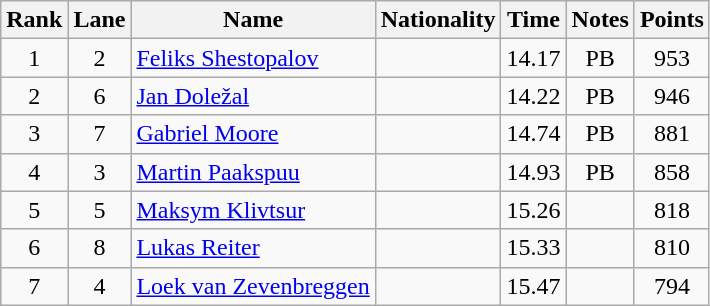<table class="wikitable sortable" style="text-align:center">
<tr>
<th>Rank</th>
<th>Lane</th>
<th>Name</th>
<th>Nationality</th>
<th>Time</th>
<th>Notes</th>
<th>Points</th>
</tr>
<tr>
<td>1</td>
<td>2</td>
<td align=left><a href='#'>Feliks Shestopalov</a></td>
<td align=left></td>
<td>14.17</td>
<td>PB</td>
<td>953</td>
</tr>
<tr>
<td>2</td>
<td>6</td>
<td align=left><a href='#'>Jan Doležal</a></td>
<td align=left></td>
<td>14.22</td>
<td>PB</td>
<td>946</td>
</tr>
<tr>
<td>3</td>
<td>7</td>
<td align=left><a href='#'>Gabriel Moore</a></td>
<td align=left></td>
<td>14.74</td>
<td>PB</td>
<td>881</td>
</tr>
<tr>
<td>4</td>
<td>3</td>
<td align=left><a href='#'>Martin Paakspuu</a></td>
<td align=left></td>
<td>14.93</td>
<td>PB</td>
<td>858</td>
</tr>
<tr>
<td>5</td>
<td>5</td>
<td align=left><a href='#'>Maksym Klivtsur</a></td>
<td align=left></td>
<td>15.26</td>
<td></td>
<td>818</td>
</tr>
<tr>
<td>6</td>
<td>8</td>
<td align=left><a href='#'>Lukas Reiter</a></td>
<td align="left"></td>
<td>15.33</td>
<td></td>
<td>810</td>
</tr>
<tr>
<td>7</td>
<td>4</td>
<td align=left><a href='#'>Loek van Zevenbreggen</a></td>
<td align=left></td>
<td>15.47</td>
<td></td>
<td>794</td>
</tr>
</table>
